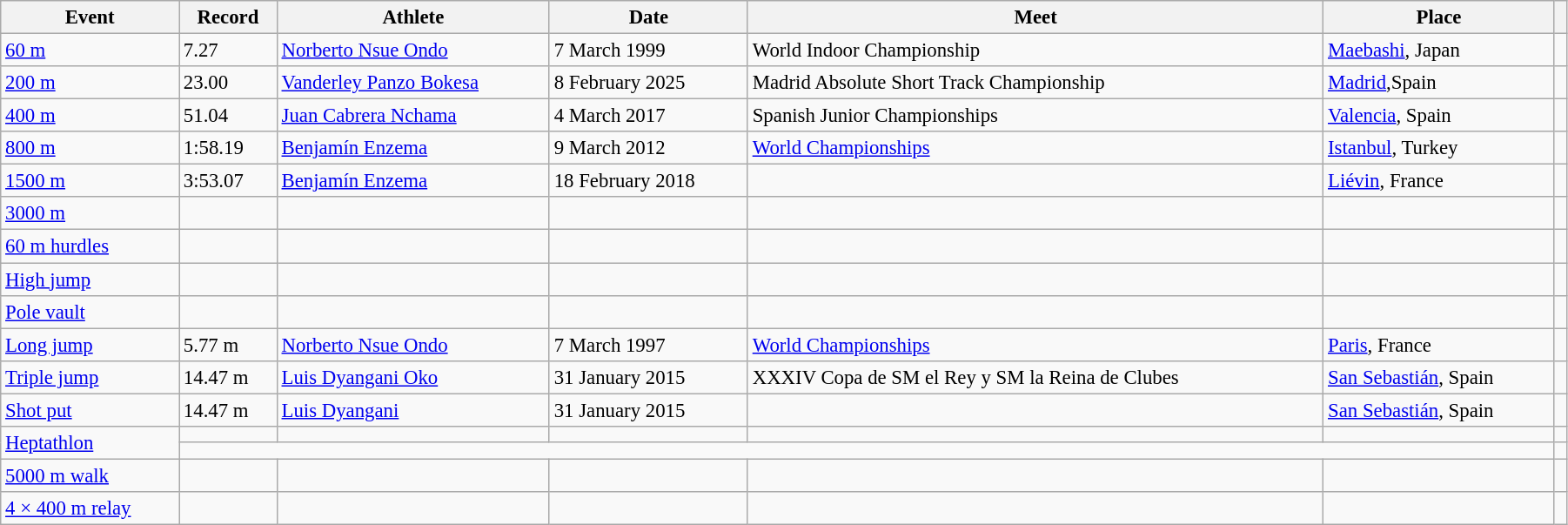<table class="wikitable" style="font-size:95%; width: 95%;">
<tr>
<th>Event</th>
<th>Record</th>
<th>Athlete</th>
<th>Date</th>
<th>Meet</th>
<th>Place</th>
<th></th>
</tr>
<tr>
<td><a href='#'>60 m</a></td>
<td>7.27</td>
<td><a href='#'>Norberto Nsue Ondo</a></td>
<td>7 March 1999</td>
<td>World Indoor Championship</td>
<td><a href='#'>Maebashi</a>, Japan</td>
<td></td>
</tr>
<tr>
<td><a href='#'>200 m</a></td>
<td>23.00</td>
<td><a href='#'>Vanderley Panzo Bokesa</a></td>
<td>8 February 2025</td>
<td>Madrid Absolute Short Track Championship</td>
<td><a href='#'>Madrid</a>,Spain</td>
<td></td>
</tr>
<tr>
<td><a href='#'>400 m</a></td>
<td>51.04</td>
<td><a href='#'>Juan Cabrera Nchama</a></td>
<td>4 March 2017</td>
<td>Spanish Junior Championships</td>
<td><a href='#'>Valencia</a>, Spain</td>
<td></td>
</tr>
<tr>
<td><a href='#'>800 m</a></td>
<td>1:58.19</td>
<td><a href='#'>Benjamín Enzema</a></td>
<td>9 March 2012</td>
<td><a href='#'>World Championships</a></td>
<td><a href='#'>Istanbul</a>, Turkey</td>
<td></td>
</tr>
<tr>
<td><a href='#'>1500 m</a></td>
<td>3:53.07</td>
<td><a href='#'>Benjamín Enzema</a></td>
<td>18 February 2018</td>
<td></td>
<td><a href='#'>Liévin</a>, France</td>
<td></td>
</tr>
<tr>
<td><a href='#'>3000 m</a></td>
<td></td>
<td></td>
<td></td>
<td></td>
<td></td>
<td></td>
</tr>
<tr>
<td><a href='#'>60 m hurdles</a></td>
<td></td>
<td></td>
<td></td>
<td></td>
<td></td>
<td></td>
</tr>
<tr>
<td><a href='#'>High jump</a></td>
<td></td>
<td></td>
<td></td>
<td></td>
<td></td>
<td></td>
</tr>
<tr>
<td><a href='#'>Pole vault</a></td>
<td></td>
<td></td>
<td></td>
<td></td>
<td></td>
<td></td>
</tr>
<tr>
<td><a href='#'>Long jump</a></td>
<td>5.77 m</td>
<td><a href='#'>Norberto Nsue Ondo</a></td>
<td>7 March 1997</td>
<td><a href='#'>World Championships</a></td>
<td><a href='#'>Paris</a>, France</td>
<td></td>
</tr>
<tr>
<td><a href='#'>Triple jump</a></td>
<td>14.47 m</td>
<td><a href='#'>Luis Dyangani Oko</a></td>
<td>31 January 2015</td>
<td>XXXIV Copa de SM el Rey y SM la Reina de Clubes</td>
<td><a href='#'>San Sebastián</a>, Spain</td>
<td></td>
</tr>
<tr>
<td><a href='#'>Shot put</a></td>
<td>14.47 m</td>
<td><a href='#'>Luis Dyangani</a></td>
<td>31 January 2015</td>
<td></td>
<td><a href='#'>San Sebastián</a>, Spain</td>
<td></td>
</tr>
<tr>
<td rowspan=2><a href='#'>Heptathlon</a></td>
<td></td>
<td></td>
<td></td>
<td></td>
<td></td>
<td></td>
</tr>
<tr>
<td colspan=5></td>
<td></td>
</tr>
<tr>
<td><a href='#'>5000 m walk</a></td>
<td></td>
<td></td>
<td></td>
<td></td>
<td></td>
<td></td>
</tr>
<tr>
<td><a href='#'>4 × 400 m relay</a></td>
<td></td>
<td></td>
<td></td>
<td></td>
<td></td>
<td></td>
</tr>
</table>
